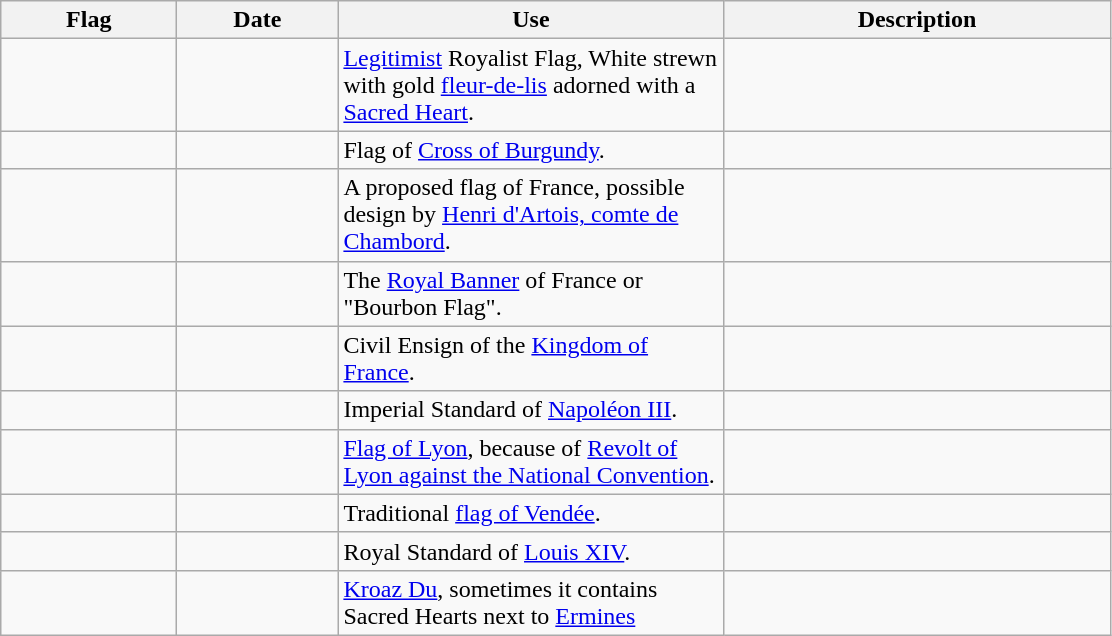<table class="wikitable">
<tr>
<th style="width:110px;">Flag</th>
<th style="width:100px;">Date</th>
<th style="width:250px;">Use</th>
<th style="width:250px;">Description</th>
</tr>
<tr>
<td></td>
<td></td>
<td><a href='#'>Legitimist</a> Royalist Flag, White strewn with gold <a href='#'>fleur-de-lis</a> adorned with a <a href='#'>Sacred Heart</a>.</td>
<td></td>
</tr>
<tr>
<td></td>
<td></td>
<td>Flag of <a href='#'>Cross of Burgundy</a>.</td>
<td></td>
</tr>
<tr>
<td></td>
<td></td>
<td>A proposed flag of France, possible design by <a href='#'>Henri d'Artois, comte de Chambord</a>.</td>
<td></td>
</tr>
<tr>
<td></td>
<td></td>
<td>The <a href='#'>Royal Banner</a> of France or "Bourbon Flag".</td>
<td></td>
</tr>
<tr>
<td></td>
<td></td>
<td>Civil Ensign of the <a href='#'>Kingdom of France</a>.</td>
<td></td>
</tr>
<tr>
<td></td>
<td></td>
<td>Imperial Standard of <a href='#'>Napoléon III</a>.</td>
<td></td>
</tr>
<tr>
<td></td>
<td></td>
<td><a href='#'>Flag of Lyon</a>, because of <a href='#'>Revolt of Lyon against the National Convention</a>.</td>
<td></td>
</tr>
<tr>
<td></td>
<td></td>
<td>Traditional <a href='#'>flag of Vendée</a>.</td>
<td></td>
</tr>
<tr>
<td></td>
<td></td>
<td>Royal Standard of <a href='#'>Louis XIV</a>.</td>
<td></td>
</tr>
<tr>
<td></td>
<td></td>
<td><a href='#'>Kroaz Du</a>, sometimes it contains Sacred Hearts next to <a href='#'>Ermines</a></td>
<td></td>
</tr>
</table>
